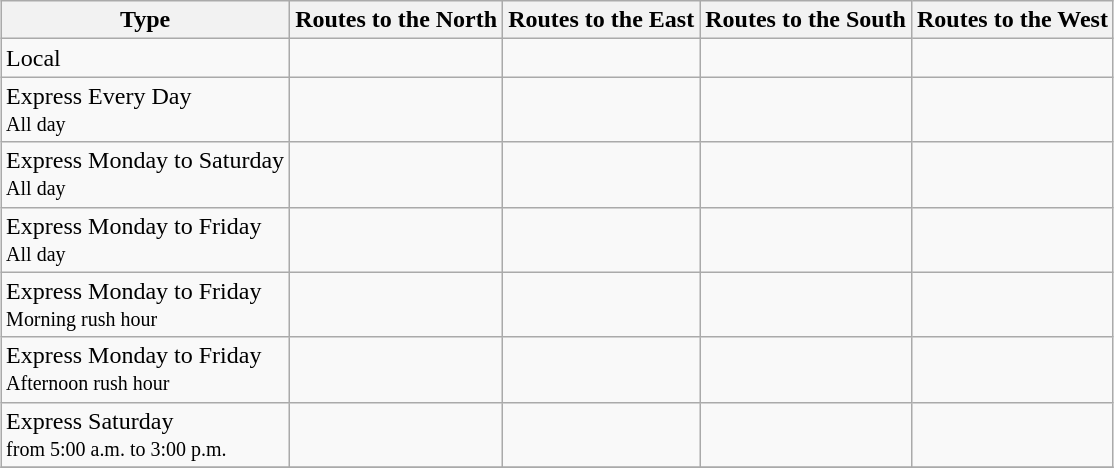<table class="wikitable" style="margin:1em auto;">
<tr>
<th>Type</th>
<th>Routes to the North</th>
<th>Routes to the East</th>
<th>Routes to the South</th>
<th>Routes to the West</th>
</tr>
<tr>
<td>Local</td>
<td></td>
<td></td>
<td></td>
<td></td>
</tr>
<tr>
<td>Express Every Day <br><small>All day</small></td>
<td></td>
<td></td>
<td></td>
<td></td>
</tr>
<tr>
<td>Express Monday to Saturday <br><small>All day</small></td>
<td></td>
<td></td>
<td></td>
<td></td>
</tr>
<tr>
<td>Express Monday to Friday <br><small>All day</small></td>
<td></td>
<td></td>
<td></td>
<td></td>
</tr>
<tr>
<td>Express Monday to Friday <br><small>Morning rush hour</small></td>
<td></td>
<td></td>
<td></td>
<td></td>
</tr>
<tr>
<td>Express Monday to Friday <br><small>Afternoon rush hour</small></td>
<td></td>
<td></td>
<td></td>
<td></td>
</tr>
<tr>
<td>Express Saturday <br><small>from 5:00 a.m. to 3:00 p.m.</small></td>
<td></td>
<td></td>
<td></td>
<td></td>
</tr>
<tr>
</tr>
</table>
